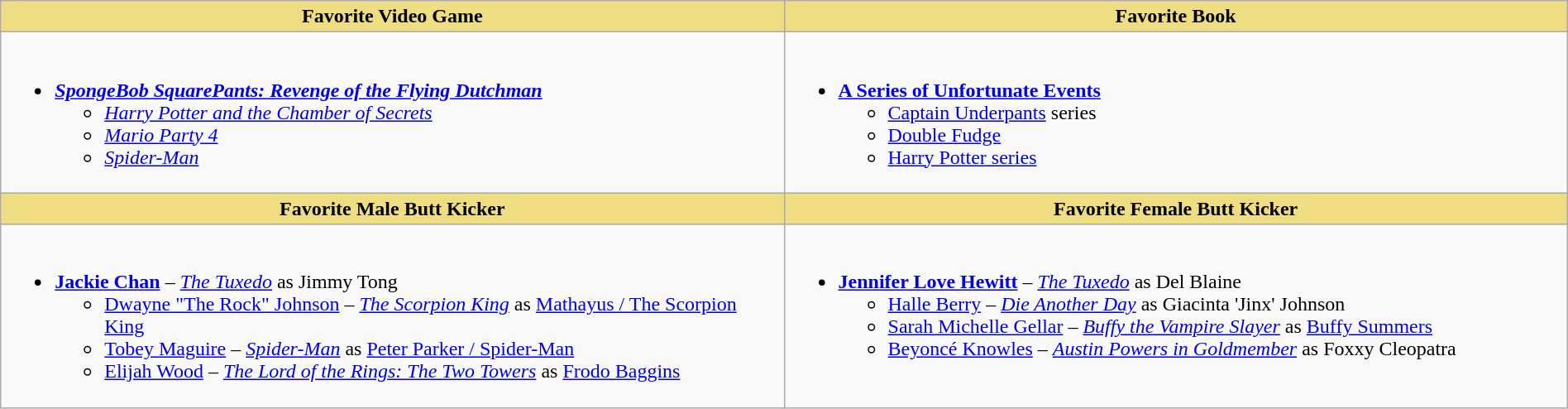<table class="wikitable" style="width:100%">
<tr>
<th style="background:#EEDD82; width:50%">Favorite Video Game</th>
<th style="background:#EEDD82; width:50%">Favorite Book</th>
</tr>
<tr>
<td valign="top"><br><ul><li><strong><em><a href='#'>SpongeBob SquarePants: Revenge of the Flying Dutchman</a></em></strong><ul><li><em><a href='#'>Harry Potter and the Chamber of Secrets</a></em></li><li><em><a href='#'>Mario Party 4</a></em></li><li><em><a href='#'>Spider-Man</a></em></li></ul></li></ul></td>
<td valign="top"><br><ul><li><strong><a href='#'>A Series of Unfortunate Events</a></strong><ul><li><a href='#'>Captain Underpants</a> series</li><li><a href='#'>Double Fudge</a></li><li><a href='#'>Harry Potter series</a></li></ul></li></ul></td>
</tr>
<tr>
<th style="background:#EEDD82; width:50%">Favorite Male Butt Kicker</th>
<th style="background:#EEDD82; width:50%">Favorite Female Butt Kicker</th>
</tr>
<tr>
<td valign="top"><br><ul><li><strong><a href='#'>Jackie Chan</a></strong> – <em><a href='#'>The Tuxedo</a></em> as Jimmy Tong<ul><li><a href='#'>Dwayne "The Rock" Johnson</a> – <em><a href='#'>The Scorpion King</a></em> as <a href='#'>Mathayus / The Scorpion King</a></li><li><a href='#'>Tobey Maguire</a> – <em><a href='#'>Spider-Man</a></em> as <a href='#'>Peter Parker / Spider-Man</a></li><li><a href='#'>Elijah Wood</a> – <em><a href='#'>The Lord of the Rings: The Two Towers</a></em> as <a href='#'>Frodo Baggins</a></li></ul></li></ul></td>
<td valign="top"><br><ul><li><strong><a href='#'>Jennifer Love Hewitt</a></strong> – <em><a href='#'>The Tuxedo</a></em> as Del Blaine<ul><li><a href='#'>Halle Berry</a> – <em><a href='#'>Die Another Day</a></em> as Giacinta 'Jinx' Johnson</li><li><a href='#'>Sarah Michelle Gellar</a> – <em><a href='#'>Buffy the Vampire Slayer</a></em> as <a href='#'>Buffy Summers</a></li><li><a href='#'>Beyoncé Knowles</a> – <em><a href='#'>Austin Powers in Goldmember</a></em> as Foxxy Cleopatra</li></ul></li></ul></td>
</tr>
</table>
